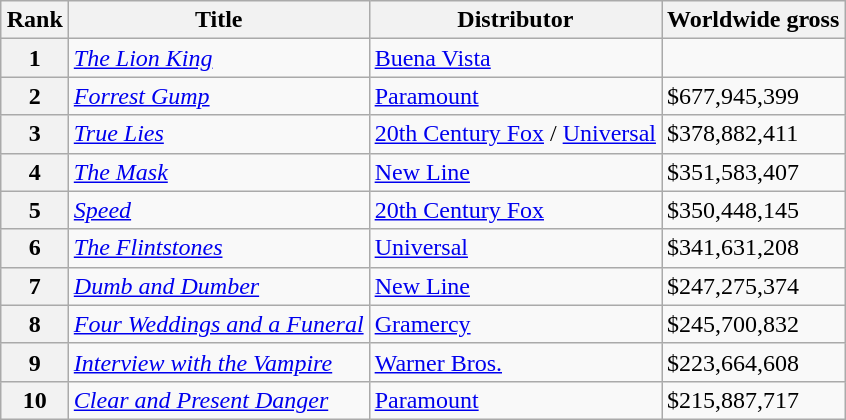<table class="wikitable sortable" style="margin:auto; margin:auto;">
<tr>
<th>Rank</th>
<th>Title</th>
<th>Distributor</th>
<th>Worldwide gross</th>
</tr>
<tr>
<th style="text-align:center;">1</th>
<td><em><a href='#'>The Lion King</a></em></td>
<td><a href='#'>Buena Vista</a></td>
<td></td>
</tr>
<tr>
<th style="text-align:center;">2</th>
<td><em><a href='#'>Forrest Gump</a></em></td>
<td><a href='#'>Paramount</a></td>
<td>$677,945,399</td>
</tr>
<tr>
<th style="text-align:center;">3</th>
<td><em><a href='#'>True Lies</a></em></td>
<td><a href='#'>20th Century Fox</a> / <a href='#'>Universal</a></td>
<td>$378,882,411</td>
</tr>
<tr>
<th style="text-align:center;">4</th>
<td><em><a href='#'>The Mask</a></em></td>
<td><a href='#'>New Line</a></td>
<td>$351,583,407</td>
</tr>
<tr>
<th style="text-align:center;">5</th>
<td><em><a href='#'>Speed</a></em></td>
<td><a href='#'>20th Century Fox</a></td>
<td>$350,448,145</td>
</tr>
<tr>
<th style="text-align:center;">6</th>
<td><em><a href='#'>The Flintstones</a></em></td>
<td><a href='#'>Universal</a></td>
<td>$341,631,208</td>
</tr>
<tr>
<th style="text-align:center;">7</th>
<td><em><a href='#'>Dumb and Dumber</a></em></td>
<td><a href='#'>New Line</a></td>
<td>$247,275,374</td>
</tr>
<tr>
<th style="text-align:center;">8</th>
<td><em><a href='#'>Four Weddings and a Funeral</a></em></td>
<td><a href='#'>Gramercy</a></td>
<td>$245,700,832</td>
</tr>
<tr>
<th style="text-align:center;">9</th>
<td><em><a href='#'>Interview with the Vampire</a></em></td>
<td><a href='#'>Warner Bros.</a></td>
<td>$223,664,608</td>
</tr>
<tr>
<th style="text-align:center;">10</th>
<td><em><a href='#'>Clear and Present Danger</a></em></td>
<td><a href='#'>Paramount</a></td>
<td>$215,887,717</td>
</tr>
</table>
